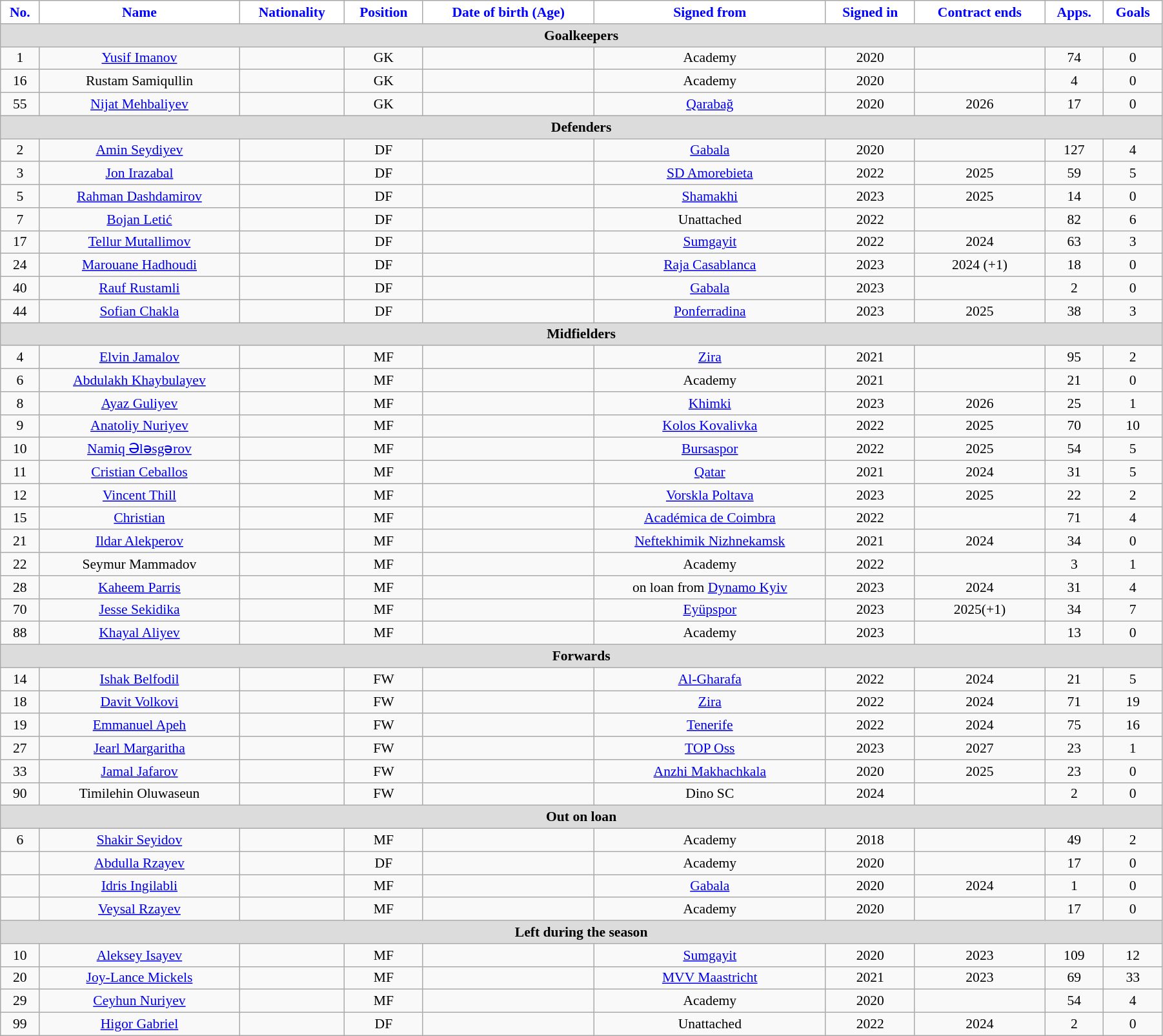<table class="wikitable"  style="text-align:center; font-size:90%; width:95%;">
<tr>
<th style="background:white; color:blue; text-align:center;">No.</th>
<th style="background:white; color:blue; text-align:center;">Name</th>
<th style="background:white; color:blue; text-align:center;">Nationality</th>
<th style="background:white; color:blue; text-align:center;">Position</th>
<th style="background:white; color:blue; text-align:center;">Date of birth (Age)</th>
<th style="background:white; color:blue; text-align:center;">Signed from</th>
<th style="background:white; color:blue; text-align:center;">Signed in</th>
<th style="background:white; color:blue; text-align:center;">Contract ends</th>
<th style="background:white; color:blue; text-align:center;">Apps.</th>
<th style="background:white; color:blue; text-align:center;">Goals</th>
</tr>
<tr>
<th colspan="11"  style="background:#dcdcdc; text-align:center;">Goalkeepers</th>
</tr>
<tr>
<td>1</td>
<td><a href='#'>Yusif Imanov</a></td>
<td></td>
<td>GK</td>
<td></td>
<td>Academy</td>
<td>2020</td>
<td></td>
<td>74</td>
<td>0</td>
</tr>
<tr>
<td>16</td>
<td>Rustam Samiqullin</td>
<td></td>
<td>GK</td>
<td></td>
<td>Academy</td>
<td>2020</td>
<td></td>
<td>4</td>
<td>0</td>
</tr>
<tr>
<td>55</td>
<td><a href='#'>Nijat Mehbaliyev</a></td>
<td></td>
<td>GK</td>
<td></td>
<td><a href='#'>Qarabağ</a></td>
<td>2020</td>
<td>2026</td>
<td>17</td>
<td>0</td>
</tr>
<tr>
<th colspan="11"  style="background:#dcdcdc; text-align:center;">Defenders</th>
</tr>
<tr>
<td>2</td>
<td><a href='#'>Amin Seydiyev</a></td>
<td></td>
<td>DF</td>
<td></td>
<td><a href='#'>Gabala</a></td>
<td>2020</td>
<td></td>
<td>127</td>
<td>4</td>
</tr>
<tr>
<td>3</td>
<td><a href='#'>Jon Irazabal</a></td>
<td></td>
<td>DF</td>
<td></td>
<td><a href='#'>SD Amorebieta</a></td>
<td>2022</td>
<td>2025</td>
<td>59</td>
<td>5</td>
</tr>
<tr>
<td>5</td>
<td><a href='#'>Rahman Dashdamirov</a></td>
<td></td>
<td>DF</td>
<td></td>
<td><a href='#'>Shamakhi</a></td>
<td>2023</td>
<td>2025</td>
<td>14</td>
<td>0</td>
</tr>
<tr>
<td>7</td>
<td><a href='#'>Bojan Letić</a></td>
<td></td>
<td>DF</td>
<td></td>
<td>Unattached</td>
<td>2022</td>
<td></td>
<td>82</td>
<td>6</td>
</tr>
<tr>
<td>17</td>
<td><a href='#'>Tellur Mutallimov</a></td>
<td></td>
<td>DF</td>
<td></td>
<td><a href='#'>Sumgayit</a></td>
<td>2022</td>
<td>2024</td>
<td>63</td>
<td>3</td>
</tr>
<tr>
<td>24</td>
<td><a href='#'>Marouane Hadhoudi</a></td>
<td></td>
<td>DF</td>
<td></td>
<td><a href='#'>Raja Casablanca</a></td>
<td>2023</td>
<td>2024 (+1)</td>
<td>18</td>
<td>0</td>
</tr>
<tr>
<td>40</td>
<td><a href='#'>Rauf Rustamli</a></td>
<td></td>
<td>DF</td>
<td></td>
<td><a href='#'>Gabala</a></td>
<td>2023</td>
<td></td>
<td>2</td>
<td>0</td>
</tr>
<tr>
<td>44</td>
<td><a href='#'>Sofian Chakla</a></td>
<td></td>
<td>DF</td>
<td></td>
<td><a href='#'>Ponferradina</a></td>
<td>2023</td>
<td>2025</td>
<td>38</td>
<td>3</td>
</tr>
<tr>
<th colspan="11"  style="background:#dcdcdc; text-align:center;">Midfielders</th>
</tr>
<tr>
<td>4</td>
<td><a href='#'>Elvin Jamalov</a></td>
<td></td>
<td>MF</td>
<td></td>
<td><a href='#'>Zira</a></td>
<td>2021</td>
<td></td>
<td>95</td>
<td>2</td>
</tr>
<tr>
<td>6</td>
<td><a href='#'>Abdulakh Khaybulayev</a></td>
<td></td>
<td>MF</td>
<td></td>
<td>Academy</td>
<td>2021</td>
<td></td>
<td>21</td>
<td>0</td>
</tr>
<tr>
<td>8</td>
<td><a href='#'>Ayaz Guliyev</a></td>
<td></td>
<td>MF</td>
<td></td>
<td><a href='#'>Khimki</a></td>
<td>2023</td>
<td>2026</td>
<td>25</td>
<td>1</td>
</tr>
<tr>
<td>9</td>
<td><a href='#'>Anatoliy Nuriyev</a></td>
<td></td>
<td>MF</td>
<td></td>
<td><a href='#'>Kolos Kovalivka</a></td>
<td>2022</td>
<td>2025</td>
<td>70</td>
<td>10</td>
</tr>
<tr>
<td>10</td>
<td><a href='#'>Namiq Ələsgərov</a></td>
<td></td>
<td>MF</td>
<td></td>
<td><a href='#'>Bursaspor</a></td>
<td>2022</td>
<td>2025</td>
<td>54</td>
<td>5</td>
</tr>
<tr>
<td>11</td>
<td><a href='#'>Cristian Ceballos</a></td>
<td></td>
<td>MF</td>
<td></td>
<td><a href='#'>Qatar</a></td>
<td>2021</td>
<td>2024</td>
<td>31</td>
<td>5</td>
</tr>
<tr>
<td>12</td>
<td><a href='#'>Vincent Thill</a></td>
<td></td>
<td>MF</td>
<td></td>
<td><a href='#'>Vorskla Poltava</a></td>
<td>2023</td>
<td>2025</td>
<td>22</td>
<td>2</td>
</tr>
<tr>
<td>15</td>
<td><a href='#'>Christian</a></td>
<td></td>
<td>MF</td>
<td></td>
<td><a href='#'>Académica de Coimbra</a></td>
<td>2022</td>
<td></td>
<td>71</td>
<td>4</td>
</tr>
<tr>
<td>21</td>
<td><a href='#'>Ildar Alekperov</a></td>
<td></td>
<td>MF</td>
<td></td>
<td><a href='#'>Neftekhimik Nizhnekamsk</a></td>
<td>2021</td>
<td>2024</td>
<td>34</td>
<td>0</td>
</tr>
<tr>
<td>22</td>
<td>Seymur Mammadov</td>
<td></td>
<td>MF</td>
<td></td>
<td>Academy</td>
<td>2022</td>
<td></td>
<td>3</td>
<td>1</td>
</tr>
<tr>
<td>28</td>
<td><a href='#'>Kaheem Parris</a></td>
<td></td>
<td>MF</td>
<td></td>
<td>on loan from <a href='#'>Dynamo Kyiv</a></td>
<td>2023</td>
<td>2024</td>
<td>31</td>
<td>4</td>
</tr>
<tr>
<td>70</td>
<td><a href='#'>Jesse Sekidika</a></td>
<td></td>
<td>MF</td>
<td></td>
<td><a href='#'>Eyüpspor</a></td>
<td>2023</td>
<td>2025(+1)</td>
<td>34</td>
<td>7</td>
</tr>
<tr>
<td>88</td>
<td><a href='#'>Khayal Aliyev</a></td>
<td></td>
<td>MF</td>
<td></td>
<td>Academy</td>
<td>2023</td>
<td></td>
<td>13</td>
<td>0</td>
</tr>
<tr>
<th colspan="11"  style="background:#dcdcdc; text-align:center;">Forwards</th>
</tr>
<tr>
<td>14</td>
<td><a href='#'>Ishak Belfodil</a></td>
<td></td>
<td>FW</td>
<td></td>
<td><a href='#'>Al-Gharafa</a></td>
<td>2022</td>
<td>2024</td>
<td>21</td>
<td>5</td>
</tr>
<tr>
<td>18</td>
<td><a href='#'>Davit Volkovi</a></td>
<td></td>
<td>FW</td>
<td></td>
<td><a href='#'>Zira</a></td>
<td>2022</td>
<td>2024</td>
<td>71</td>
<td>19</td>
</tr>
<tr>
<td>19</td>
<td><a href='#'>Emmanuel Apeh</a></td>
<td></td>
<td>FW</td>
<td></td>
<td><a href='#'>Tenerife</a></td>
<td>2022</td>
<td>2024</td>
<td>75</td>
<td>16</td>
</tr>
<tr>
<td>27</td>
<td><a href='#'>Jearl Margaritha</a></td>
<td></td>
<td>FW</td>
<td></td>
<td><a href='#'>TOP Oss</a></td>
<td>2023</td>
<td>2027</td>
<td>23</td>
<td>1</td>
</tr>
<tr>
<td>33</td>
<td><a href='#'>Jamal Jafarov</a></td>
<td></td>
<td>FW</td>
<td></td>
<td><a href='#'>Anzhi Makhachkala</a></td>
<td>2020</td>
<td>2025</td>
<td>23</td>
<td>0</td>
</tr>
<tr>
<td>90</td>
<td>Timilehin Oluwaseun</td>
<td></td>
<td>FW</td>
<td></td>
<td>Dino SC</td>
<td>2024</td>
<td></td>
<td>2</td>
<td>0</td>
</tr>
<tr>
<th colspan="11"  style="background:#dcdcdc; text-align:center;">Out on loan</th>
</tr>
<tr>
<td>6</td>
<td><a href='#'>Shakir Seyidov</a></td>
<td></td>
<td>MF</td>
<td></td>
<td>Academy</td>
<td>2018</td>
<td></td>
<td>49</td>
<td>2</td>
</tr>
<tr>
<td></td>
<td><a href='#'>Abdulla Rzayev</a></td>
<td></td>
<td>DF</td>
<td></td>
<td>Academy</td>
<td>2020</td>
<td></td>
<td>17</td>
<td>0</td>
</tr>
<tr>
<td></td>
<td><a href='#'>Idris Ingilabli</a></td>
<td></td>
<td>MF</td>
<td></td>
<td><a href='#'>Gabala</a></td>
<td>2020</td>
<td>2024</td>
<td>1</td>
<td>0</td>
</tr>
<tr>
<td></td>
<td><a href='#'>Veysal Rzayev</a></td>
<td></td>
<td>MF</td>
<td></td>
<td>Academy</td>
<td>2020</td>
<td></td>
<td>17</td>
<td>0</td>
</tr>
<tr>
<th colspan="11"  style="background:#dcdcdc; text-align:center;">Left during the season</th>
</tr>
<tr>
<td>10</td>
<td><a href='#'>Aleksey Isayev</a></td>
<td></td>
<td>MF</td>
<td></td>
<td><a href='#'>Sumgayit</a></td>
<td>2020</td>
<td>2023</td>
<td>109</td>
<td>12</td>
</tr>
<tr>
<td>20</td>
<td><a href='#'>Joy-Lance Mickels</a></td>
<td></td>
<td>MF</td>
<td></td>
<td><a href='#'>MVV Maastricht</a></td>
<td>2021</td>
<td>2023</td>
<td>69</td>
<td>33</td>
</tr>
<tr>
<td>29</td>
<td><a href='#'>Ceyhun Nuriyev</a></td>
<td></td>
<td>MF</td>
<td></td>
<td>Academy</td>
<td>2020</td>
<td></td>
<td>54</td>
<td>4</td>
</tr>
<tr>
<td>99</td>
<td><a href='#'>Higor Gabriel</a></td>
<td></td>
<td>DF</td>
<td></td>
<td>Unattached</td>
<td>2022</td>
<td>2024</td>
<td>2</td>
<td>0</td>
</tr>
</table>
